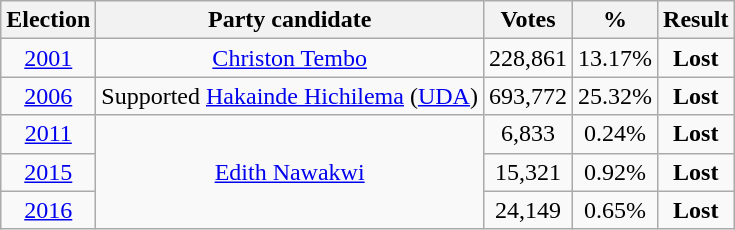<table class=wikitable style=text-align:center>
<tr>
<th>Election</th>
<th>Party candidate</th>
<th><strong>Votes</strong></th>
<th><strong>%</strong></th>
<th>Result</th>
</tr>
<tr>
<td><a href='#'>2001</a></td>
<td><a href='#'>Christon Tembo</a></td>
<td>228,861</td>
<td>13.17%</td>
<td><strong>Lost</strong> </td>
</tr>
<tr>
<td><a href='#'>2006</a></td>
<td>Supported <a href='#'>Hakainde Hichilema</a> (<a href='#'>UDA</a>)</td>
<td>693,772</td>
<td>25.32%</td>
<td><strong>Lost</strong> </td>
</tr>
<tr>
<td><a href='#'>2011</a></td>
<td rowspan="3"><a href='#'>Edith Nawakwi</a></td>
<td>6,833</td>
<td>0.24%</td>
<td><strong>Lost</strong> </td>
</tr>
<tr>
<td><a href='#'>2015</a></td>
<td>15,321</td>
<td>0.92%</td>
<td><strong>Lost</strong> </td>
</tr>
<tr>
<td><a href='#'>2016</a></td>
<td>24,149</td>
<td>0.65%</td>
<td><strong>Lost</strong> </td>
</tr>
</table>
